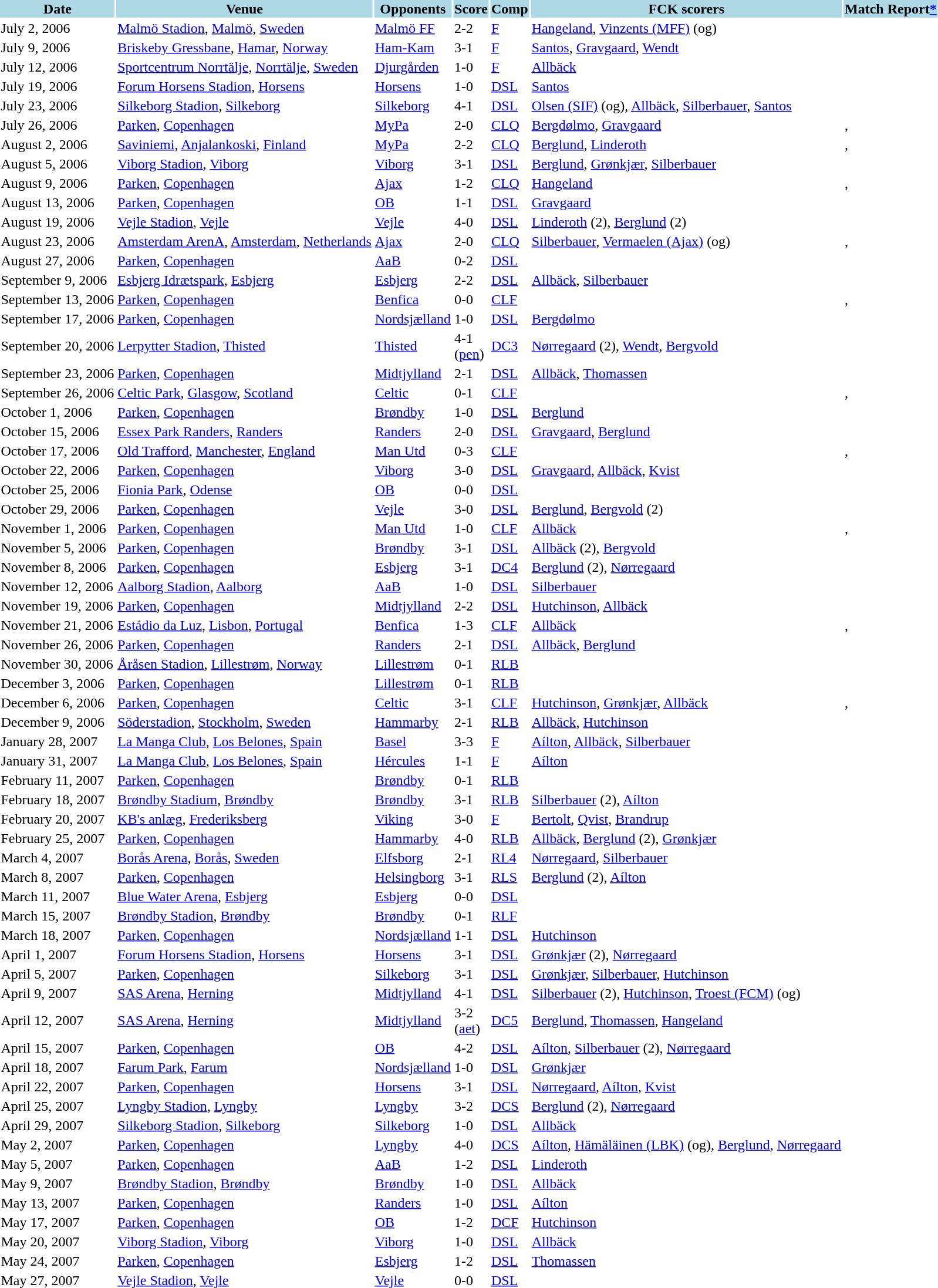<table>
<tr>
<th style="background: lightblue;">Date</th>
<th style="background: lightblue;">Venue</th>
<th style="background: lightblue;">Opponents</th>
<th style="background: lightblue;">Score</th>
<th style="background: lightblue;">Comp</th>
<th style="background: lightblue;">FCK scorers</th>
<th style="background: lightblue;">Match Report<a href='#'>*</a></th>
</tr>
<tr>
<td>July 2, 2006</td>
<td><a href='#'>Malmö Stadion</a>, <a href='#'>Malmö</a>, <a href='#'>Sweden</a></td>
<td><a href='#'>Malmö FF</a></td>
<td>2-2</td>
<td><a href='#'>F</a></td>
<td><a href='#'>Hangeland</a>, <a href='#'>Vinzents (MFF)</a> (og)</td>
<td></td>
</tr>
<tr>
<td>July 9, 2006</td>
<td><a href='#'>Briskeby Gressbane</a>, <a href='#'>Hamar</a>, <a href='#'>Norway</a></td>
<td><a href='#'>Ham-Kam</a></td>
<td>3-1</td>
<td><a href='#'>F</a></td>
<td><a href='#'>Santos</a>, <a href='#'>Gravgaard</a>, <a href='#'>Wendt</a></td>
<td></td>
</tr>
<tr>
<td>July 12, 2006</td>
<td><a href='#'>Sportcentrum Norrtälje</a>, <a href='#'>Norrtälje</a>, <a href='#'>Sweden</a></td>
<td><a href='#'>Djurgården</a></td>
<td>1-0</td>
<td><a href='#'>F</a></td>
<td><a href='#'>Allbäck</a></td>
<td></td>
</tr>
<tr>
<td>July 19, 2006</td>
<td><a href='#'>Forum Horsens Stadion</a>, <a href='#'>Horsens</a></td>
<td><a href='#'>Horsens</a></td>
<td>1-0</td>
<td><a href='#'>DSL</a></td>
<td><a href='#'>Santos</a></td>
<td></td>
</tr>
<tr>
<td>July 23, 2006</td>
<td><a href='#'>Silkeborg Stadion</a>, <a href='#'>Silkeborg</a></td>
<td><a href='#'>Silkeborg</a></td>
<td>4-1</td>
<td><a href='#'>DSL</a></td>
<td><a href='#'>Olsen (SIF)</a> (og), <a href='#'>Allbäck</a>, <a href='#'>Silberbauer</a>, <a href='#'>Santos</a></td>
<td></td>
</tr>
<tr>
<td>July 26, 2006</td>
<td><a href='#'>Parken</a>, <a href='#'>Copenhagen</a></td>
<td><a href='#'>MyPa</a></td>
<td>2-0</td>
<td><a href='#'>CLQ</a></td>
<td><a href='#'>Bergdølmo</a>, <a href='#'>Gravgaard</a></td>
<td>, </td>
</tr>
<tr>
<td>August 2, 2006</td>
<td><a href='#'>Saviniemi</a>, <a href='#'>Anjalankoski</a>, <a href='#'>Finland</a></td>
<td><a href='#'>MyPa</a></td>
<td>2-2</td>
<td><a href='#'>CLQ</a></td>
<td><a href='#'>Berglund</a>, <a href='#'>Linderoth</a></td>
<td>, </td>
</tr>
<tr>
<td>August 5, 2006</td>
<td><a href='#'>Viborg Stadion</a>, <a href='#'>Viborg</a></td>
<td><a href='#'>Viborg</a></td>
<td>3-1</td>
<td><a href='#'>DSL</a></td>
<td><a href='#'>Berglund</a>, <a href='#'>Grønkjær</a>, <a href='#'>Silberbauer</a></td>
<td></td>
</tr>
<tr>
<td>August 9, 2006</td>
<td><a href='#'>Parken</a>, <a href='#'>Copenhagen</a></td>
<td><a href='#'>Ajax</a></td>
<td>1-2</td>
<td><a href='#'>CLQ</a></td>
<td><a href='#'>Hangeland</a></td>
<td>, </td>
</tr>
<tr>
<td>August 13, 2006</td>
<td><a href='#'>Parken</a>, <a href='#'>Copenhagen</a></td>
<td><a href='#'>OB</a></td>
<td>1-1</td>
<td><a href='#'>DSL</a></td>
<td><a href='#'>Gravgaard</a></td>
<td></td>
</tr>
<tr>
<td>August 19, 2006</td>
<td><a href='#'>Vejle Stadion</a>, <a href='#'>Vejle</a></td>
<td><a href='#'>Vejle</a></td>
<td>4-0</td>
<td><a href='#'>DSL</a></td>
<td><a href='#'>Linderoth</a> (2), <a href='#'>Berglund</a> (2)</td>
<td></td>
</tr>
<tr>
<td>August 23, 2006</td>
<td><a href='#'>Amsterdam ArenA</a>, <a href='#'>Amsterdam</a>, <a href='#'>Netherlands</a></td>
<td><a href='#'>Ajax</a></td>
<td>2-0</td>
<td><a href='#'>CLQ</a></td>
<td><a href='#'>Silberbauer</a>, <a href='#'>Vermaelen (Ajax)</a> (og)</td>
<td>, </td>
</tr>
<tr>
<td>August 27, 2006</td>
<td><a href='#'>Parken</a>, <a href='#'>Copenhagen</a></td>
<td><a href='#'>AaB</a></td>
<td>0-2</td>
<td><a href='#'>DSL</a></td>
<td></td>
<td></td>
</tr>
<tr>
<td>September 9, 2006</td>
<td><a href='#'>Esbjerg Idrætspark</a>, <a href='#'>Esbjerg</a></td>
<td><a href='#'>Esbjerg</a></td>
<td>2-2</td>
<td><a href='#'>DSL</a></td>
<td><a href='#'>Allbäck</a>, <a href='#'>Silberbauer</a></td>
<td></td>
</tr>
<tr>
<td>September 13, 2006</td>
<td><a href='#'>Parken</a>, <a href='#'>Copenhagen</a></td>
<td><a href='#'>Benfica</a></td>
<td>0-0</td>
<td><a href='#'>CLF</a></td>
<td></td>
<td>, </td>
</tr>
<tr>
<td>September 17, 2006</td>
<td><a href='#'>Parken</a>, <a href='#'>Copenhagen</a></td>
<td><a href='#'>Nordsjælland</a></td>
<td>1-0</td>
<td><a href='#'>DSL</a></td>
<td><a href='#'>Bergdølmo</a></td>
<td></td>
</tr>
<tr>
<td>September 20, 2006</td>
<td><a href='#'>Lerpytter Stadion</a>, <a href='#'>Thisted</a></td>
<td><a href='#'>Thisted</a></td>
<td>4-1<br>(<a href='#'>pen</a>)</td>
<td><a href='#'>DC3</a></td>
<td><a href='#'>Nørregaard</a> (2), <a href='#'>Wendt</a>, <a href='#'>Bergvold</a></td>
<td></td>
</tr>
<tr>
<td>September 23, 2006</td>
<td><a href='#'>Parken</a>, <a href='#'>Copenhagen</a></td>
<td><a href='#'>Midtjylland</a></td>
<td>2-1</td>
<td><a href='#'>DSL</a></td>
<td><a href='#'>Allbäck</a>, <a href='#'>Thomassen</a></td>
<td></td>
</tr>
<tr>
<td>September 26, 2006</td>
<td><a href='#'>Celtic Park</a>, <a href='#'>Glasgow</a>, <a href='#'>Scotland</a></td>
<td><a href='#'>Celtic</a></td>
<td>0-1</td>
<td><a href='#'>CLF</a></td>
<td></td>
<td>, </td>
</tr>
<tr>
<td>October 1, 2006</td>
<td><a href='#'>Parken</a>, <a href='#'>Copenhagen</a></td>
<td><a href='#'>Brøndby</a></td>
<td>1-0</td>
<td><a href='#'>DSL</a></td>
<td><a href='#'>Berglund</a></td>
<td></td>
</tr>
<tr>
<td>October 15, 2006</td>
<td><a href='#'>Essex Park Randers</a>, <a href='#'>Randers</a></td>
<td><a href='#'>Randers</a></td>
<td>2-0</td>
<td><a href='#'>DSL</a></td>
<td><a href='#'>Gravgaard</a>, <a href='#'>Berglund</a></td>
<td></td>
</tr>
<tr>
<td>October 17, 2006</td>
<td><a href='#'>Old Trafford</a>, <a href='#'>Manchester</a>, <a href='#'>England</a></td>
<td><a href='#'>Man Utd</a></td>
<td>0-3</td>
<td><a href='#'>CLF</a></td>
<td></td>
<td>, </td>
</tr>
<tr>
<td>October 22, 2006</td>
<td><a href='#'>Parken</a>, <a href='#'>Copenhagen</a></td>
<td><a href='#'>Viborg</a></td>
<td>3-0</td>
<td><a href='#'>DSL</a></td>
<td><a href='#'>Gravgaard</a>, <a href='#'>Allbäck</a>, <a href='#'>Kvist</a></td>
<td></td>
</tr>
<tr>
<td>October 25, 2006</td>
<td><a href='#'>Fionia Park</a>, <a href='#'>Odense</a></td>
<td><a href='#'>OB</a></td>
<td>0-0</td>
<td><a href='#'>DSL</a></td>
<td></td>
<td></td>
</tr>
<tr>
<td>October 29, 2006</td>
<td><a href='#'>Parken</a>, <a href='#'>Copenhagen</a></td>
<td><a href='#'>Vejle</a></td>
<td>3-0</td>
<td><a href='#'>DSL</a></td>
<td><a href='#'>Berglund</a>, <a href='#'>Bergvold</a> (2)</td>
<td></td>
</tr>
<tr>
<td>November 1, 2006</td>
<td><a href='#'>Parken</a>, <a href='#'>Copenhagen</a></td>
<td><a href='#'>Man Utd</a></td>
<td>1-0</td>
<td><a href='#'>CLF</a></td>
<td><a href='#'>Allbäck</a></td>
<td>, </td>
</tr>
<tr>
<td>November 5, 2006</td>
<td><a href='#'>Parken</a>, <a href='#'>Copenhagen</a></td>
<td><a href='#'>Brøndby</a></td>
<td>3-1</td>
<td><a href='#'>DSL</a></td>
<td><a href='#'>Allbäck</a> (2), <a href='#'>Bergvold</a></td>
<td></td>
</tr>
<tr>
<td>November 8, 2006</td>
<td><a href='#'>Parken</a>, <a href='#'>Copenhagen</a></td>
<td><a href='#'>Esbjerg</a></td>
<td>3-1</td>
<td><a href='#'>DC4</a></td>
<td><a href='#'>Berglund</a> (2), <a href='#'>Nørregaard</a></td>
<td></td>
</tr>
<tr>
<td>November 12, 2006</td>
<td><a href='#'>Aalborg Stadion</a>, <a href='#'>Aalborg</a></td>
<td><a href='#'>AaB</a></td>
<td>1-0</td>
<td><a href='#'>DSL</a></td>
<td><a href='#'>Silberbauer</a></td>
<td></td>
</tr>
<tr>
<td>November 19, 2006</td>
<td><a href='#'>Parken</a>, <a href='#'>Copenhagen</a></td>
<td><a href='#'>Midtjylland</a></td>
<td>2-2</td>
<td><a href='#'>DSL</a></td>
<td><a href='#'>Hutchinson</a>, <a href='#'>Allbäck</a></td>
<td></td>
</tr>
<tr>
<td>November 21, 2006</td>
<td><a href='#'>Estádio da Luz</a>, <a href='#'>Lisbon</a>, <a href='#'>Portugal</a></td>
<td><a href='#'>Benfica</a></td>
<td>1-3</td>
<td><a href='#'>CLF</a></td>
<td><a href='#'>Allbäck</a></td>
<td>, </td>
</tr>
<tr>
<td>November 26, 2006</td>
<td><a href='#'>Parken</a>, <a href='#'>Copenhagen</a></td>
<td><a href='#'>Randers</a></td>
<td>2-1</td>
<td><a href='#'>DSL</a></td>
<td><a href='#'>Allbäck</a>, <a href='#'>Berglund</a></td>
<td></td>
</tr>
<tr>
<td>November 30, 2006</td>
<td><a href='#'>Åråsen Stadion</a>, <a href='#'>Lillestrøm</a>, <a href='#'>Norway</a></td>
<td><a href='#'>Lillestrøm</a></td>
<td>0-1</td>
<td><a href='#'>RLB</a></td>
<td></td>
<td></td>
</tr>
<tr>
<td>December 3, 2006</td>
<td><a href='#'>Parken</a>, <a href='#'>Copenhagen</a></td>
<td><a href='#'>Lillestrøm</a></td>
<td>0-1</td>
<td><a href='#'>RLB</a></td>
<td></td>
<td></td>
</tr>
<tr>
<td>December 6, 2006</td>
<td><a href='#'>Parken</a>, <a href='#'>Copenhagen</a></td>
<td><a href='#'>Celtic</a></td>
<td>3-1</td>
<td><a href='#'>CLF</a></td>
<td><a href='#'>Hutchinson</a>, <a href='#'>Grønkjær</a>, <a href='#'>Allbäck</a></td>
<td>, </td>
</tr>
<tr>
<td>December 9, 2006</td>
<td><a href='#'>Söderstadion</a>, <a href='#'>Stockholm</a>, <a href='#'>Sweden</a></td>
<td><a href='#'>Hammarby</a></td>
<td>2-1</td>
<td><a href='#'>RLB</a></td>
<td><a href='#'>Allbäck</a>, <a href='#'>Hutchinson</a></td>
<td></td>
</tr>
<tr>
<td>January 28, 2007</td>
<td><a href='#'>La Manga Club</a>, <a href='#'>Los Belones</a>, <a href='#'>Spain</a></td>
<td><a href='#'>Basel</a></td>
<td>3-3</td>
<td><a href='#'>F</a></td>
<td><a href='#'>Aílton</a>, <a href='#'>Allbäck</a>, <a href='#'>Silberbauer</a></td>
<td></td>
</tr>
<tr>
<td>January 31, 2007</td>
<td><a href='#'>La Manga Club</a>, <a href='#'>Los Belones</a>, <a href='#'>Spain</a></td>
<td><a href='#'>Hércules</a></td>
<td>1-1</td>
<td><a href='#'>F</a></td>
<td><a href='#'>Aílton</a></td>
<td></td>
</tr>
<tr>
<td>February 11, 2007</td>
<td><a href='#'>Parken</a>, <a href='#'>Copenhagen</a></td>
<td><a href='#'>Brøndby</a></td>
<td>0-1</td>
<td><a href='#'>RLB</a></td>
<td></td>
<td></td>
</tr>
<tr>
<td>February 18, 2007</td>
<td><a href='#'>Brøndby Stadium</a>, <a href='#'>Brøndby</a></td>
<td><a href='#'>Brøndby</a></td>
<td>3-1</td>
<td><a href='#'>RLB</a></td>
<td><a href='#'>Silberbauer</a> (2), <a href='#'>Aílton</a></td>
<td></td>
</tr>
<tr>
<td>February 20, 2007</td>
<td><a href='#'>KB's anlæg</a>, <a href='#'>Frederiksberg</a></td>
<td><a href='#'>Viking</a></td>
<td>3-0</td>
<td><a href='#'>F</a></td>
<td><a href='#'>Bertolt</a>, <a href='#'>Qvist</a>, <a href='#'>Brandrup</a></td>
<td></td>
</tr>
<tr>
<td>February 25, 2007</td>
<td><a href='#'>Parken</a>, <a href='#'>Copenhagen</a></td>
<td><a href='#'>Hammarby</a></td>
<td>4-0</td>
<td><a href='#'>RLB</a></td>
<td><a href='#'>Allbäck</a>, <a href='#'>Berglund</a> (2), <a href='#'>Grønkjær</a></td>
<td></td>
</tr>
<tr>
<td>March 4, 2007</td>
<td><a href='#'>Borås Arena</a>, <a href='#'>Borås</a>, <a href='#'>Sweden</a></td>
<td><a href='#'>Elfsborg</a></td>
<td>2-1</td>
<td><a href='#'>RL4</a></td>
<td><a href='#'>Nørregaard</a>, <a href='#'>Silberbauer</a></td>
<td></td>
</tr>
<tr>
<td>March 8, 2007</td>
<td><a href='#'>Parken</a>, <a href='#'>Copenhagen</a></td>
<td><a href='#'>Helsingborg</a></td>
<td>3-1</td>
<td><a href='#'>RLS</a></td>
<td><a href='#'>Berglund</a> (2), <a href='#'>Aílton</a></td>
<td></td>
</tr>
<tr>
<td>March 11, 2007</td>
<td><a href='#'>Blue Water Arena</a>, <a href='#'>Esbjerg</a></td>
<td><a href='#'>Esbjerg</a></td>
<td>0-0</td>
<td><a href='#'>DSL</a></td>
<td></td>
<td></td>
</tr>
<tr>
<td>March 15, 2007</td>
<td><a href='#'>Brøndby Stadion</a>, <a href='#'>Brøndby</a></td>
<td><a href='#'>Brøndby</a></td>
<td>0-1</td>
<td><a href='#'>RLF</a></td>
<td></td>
<td></td>
</tr>
<tr>
<td>March 18, 2007</td>
<td><a href='#'>Parken</a>, <a href='#'>Copenhagen</a></td>
<td><a href='#'>Nordsjælland</a></td>
<td>1-1</td>
<td><a href='#'>DSL</a></td>
<td><a href='#'>Hutchinson</a></td>
<td></td>
</tr>
<tr>
<td>April 1, 2007</td>
<td><a href='#'>Forum Horsens Stadion</a>, <a href='#'>Horsens</a></td>
<td><a href='#'>Horsens</a></td>
<td>3-1</td>
<td><a href='#'>DSL</a></td>
<td><a href='#'>Grønkjær</a> (2), <a href='#'>Nørregaard</a></td>
<td></td>
</tr>
<tr>
<td>April 5, 2007</td>
<td><a href='#'>Parken</a>, <a href='#'>Copenhagen</a></td>
<td><a href='#'>Silkeborg</a></td>
<td>3-1</td>
<td><a href='#'>DSL</a></td>
<td><a href='#'>Grønkjær</a>, <a href='#'>Silberbauer</a>, <a href='#'>Hutchinson</a></td>
<td></td>
</tr>
<tr>
<td>April 9, 2007</td>
<td><a href='#'>SAS Arena</a>, <a href='#'>Herning</a></td>
<td><a href='#'>Midtjylland</a></td>
<td>4-1</td>
<td><a href='#'>DSL</a></td>
<td><a href='#'>Silberbauer</a> (2), <a href='#'>Hutchinson</a>, <a href='#'>Troest (FCM)</a> (og)</td>
<td></td>
</tr>
<tr>
<td>April 12, 2007</td>
<td><a href='#'>SAS Arena</a>, <a href='#'>Herning</a></td>
<td><a href='#'>Midtjylland</a></td>
<td>3-2<br>(<a href='#'>aet</a>)</td>
<td><a href='#'>DC5</a></td>
<td><a href='#'>Berglund</a>, <a href='#'>Thomassen</a>, <a href='#'>Hangeland</a></td>
<td></td>
</tr>
<tr>
<td>April 15, 2007</td>
<td><a href='#'>Parken</a>, <a href='#'>Copenhagen</a></td>
<td><a href='#'>OB</a></td>
<td>4-2</td>
<td><a href='#'>DSL</a></td>
<td><a href='#'>Aílton</a>, <a href='#'>Silberbauer</a> (2), <a href='#'>Nørregaard</a></td>
<td></td>
</tr>
<tr>
<td>April 18, 2007</td>
<td><a href='#'>Farum Park</a>, <a href='#'>Farum</a></td>
<td><a href='#'>Nordsjælland</a></td>
<td>1-0</td>
<td><a href='#'>DSL</a></td>
<td><a href='#'>Grønkjær</a></td>
<td></td>
</tr>
<tr>
<td>April 22, 2007</td>
<td><a href='#'>Parken</a>, <a href='#'>Copenhagen</a></td>
<td><a href='#'>Horsens</a></td>
<td>3-1</td>
<td><a href='#'>DSL</a></td>
<td><a href='#'>Nørregaard</a>, <a href='#'>Aílton</a>, <a href='#'>Kvist</a></td>
<td></td>
</tr>
<tr>
<td>April 25, 2007</td>
<td><a href='#'>Lyngby Stadion</a>, <a href='#'>Lyngby</a></td>
<td><a href='#'>Lyngby</a></td>
<td>3-2</td>
<td><a href='#'>DCS</a></td>
<td><a href='#'>Berglund</a> (2), <a href='#'>Nørregaard</a></td>
<td></td>
</tr>
<tr>
<td>April 29, 2007</td>
<td><a href='#'>Silkeborg Stadion</a>, <a href='#'>Silkeborg</a></td>
<td><a href='#'>Silkeborg</a></td>
<td>1-0</td>
<td><a href='#'>DSL</a></td>
<td><a href='#'>Allbäck</a></td>
<td></td>
</tr>
<tr>
<td>May 2, 2007</td>
<td><a href='#'>Parken</a>, <a href='#'>Copenhagen</a></td>
<td><a href='#'>Lyngby</a></td>
<td>4-0</td>
<td><a href='#'>DCS</a></td>
<td><a href='#'>Aílton</a>, <a href='#'>Hämäläinen (LBK)</a> (og), <a href='#'>Berglund</a>, <a href='#'>Nørregaard</a></td>
<td></td>
</tr>
<tr>
<td>May 5, 2007</td>
<td><a href='#'>Parken</a>, <a href='#'>Copenhagen</a></td>
<td><a href='#'>AaB</a></td>
<td>1-2</td>
<td><a href='#'>DSL</a></td>
<td><a href='#'>Linderoth</a></td>
<td></td>
</tr>
<tr>
<td>May 9, 2007</td>
<td><a href='#'>Brøndby Stadion</a>, <a href='#'>Brøndby</a></td>
<td><a href='#'>Brøndby</a></td>
<td>1-0</td>
<td><a href='#'>DSL</a></td>
<td><a href='#'>Allbäck</a></td>
<td></td>
</tr>
<tr>
<td>May 13, 2007</td>
<td><a href='#'>Parken</a>, <a href='#'>Copenhagen</a></td>
<td><a href='#'>Randers</a></td>
<td>1-0</td>
<td><a href='#'>DSL</a></td>
<td><a href='#'>Aílton</a></td>
<td></td>
</tr>
<tr>
<td>May 17, 2007</td>
<td><a href='#'>Parken</a>, <a href='#'>Copenhagen</a></td>
<td><a href='#'>OB</a></td>
<td>1-2</td>
<td><a href='#'>DCF</a></td>
<td><a href='#'>Hutchinson</a></td>
<td></td>
</tr>
<tr>
<td>May 20, 2007</td>
<td><a href='#'>Viborg Stadion</a>, <a href='#'>Viborg</a></td>
<td><a href='#'>Viborg</a></td>
<td>1-0</td>
<td><a href='#'>DSL</a></td>
<td><a href='#'>Allbäck</a></td>
<td></td>
</tr>
<tr>
<td>May 24, 2007</td>
<td><a href='#'>Parken</a>, <a href='#'>Copenhagen</a></td>
<td><a href='#'>Esbjerg</a></td>
<td>1-2</td>
<td><a href='#'>DSL</a></td>
<td><a href='#'>Thomassen</a></td>
<td></td>
</tr>
<tr>
<td>May 27, 2007</td>
<td><a href='#'>Vejle Stadion</a>, <a href='#'>Vejle</a></td>
<td><a href='#'>Vejle</a></td>
<td>0-0</td>
<td><a href='#'>DSL</a></td>
<td></td>
<td></td>
</tr>
</table>
